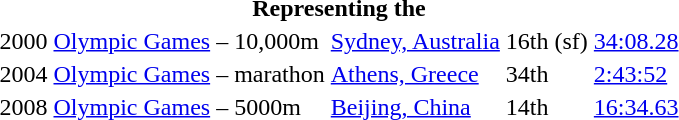<table>
<tr>
<th colspan="5">Representing the </th>
</tr>
<tr>
<td>2000</td>
<td><a href='#'>Olympic Games</a> – 10,000m</td>
<td><a href='#'>Sydney, Australia</a></td>
<td>16th (sf)</td>
<td><a href='#'>34:08.28</a></td>
</tr>
<tr>
<td>2004</td>
<td><a href='#'>Olympic Games</a> – marathon</td>
<td><a href='#'>Athens, Greece</a></td>
<td>34th</td>
<td><a href='#'>2:43:52</a></td>
</tr>
<tr>
<td>2008</td>
<td><a href='#'>Olympic Games</a> – 5000m</td>
<td><a href='#'>Beijing, China</a></td>
<td>14th</td>
<td><a href='#'>16:34.63</a></td>
</tr>
</table>
